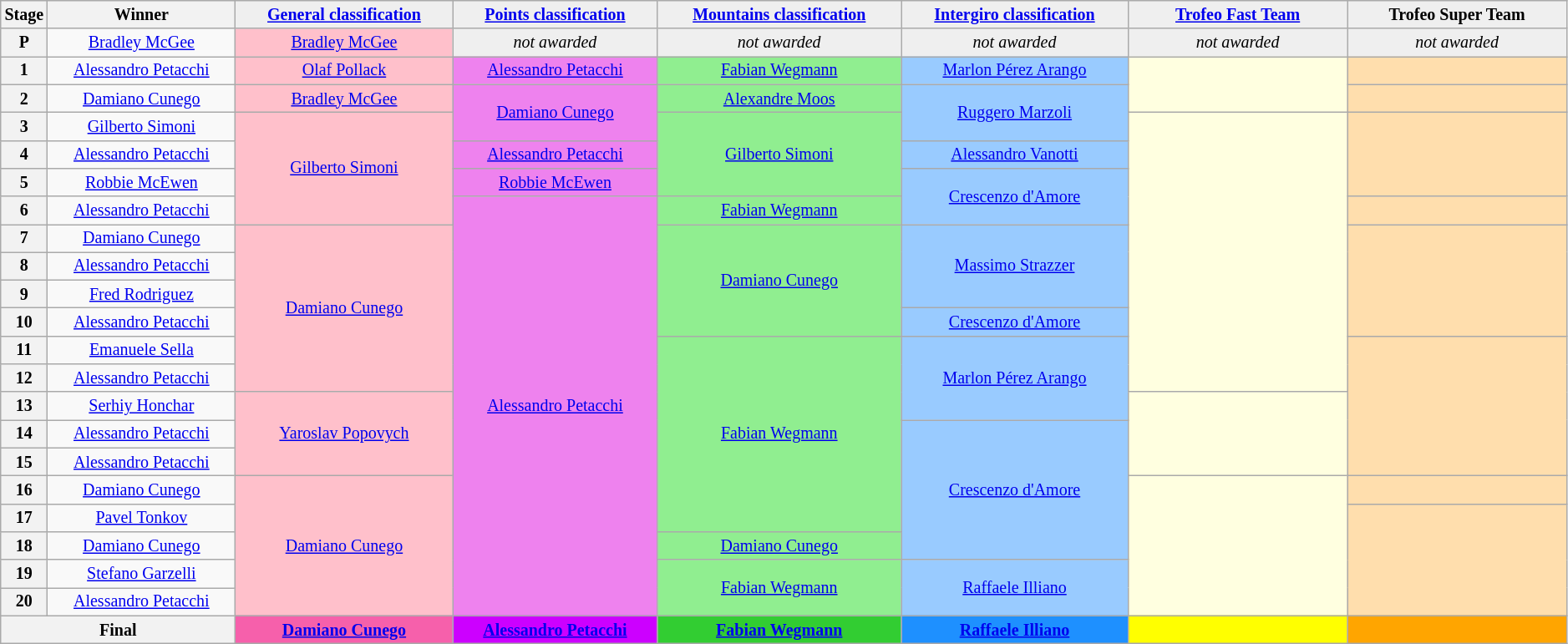<table class="wikitable" style="text-align: center; font-size:smaller;">
<tr style="background:#efefef;">
<th style="width:1%;">Stage</th>
<th style="width:12%;">Winner</th>
<th style="background:#efefef; style=;"width:14%;"><a href='#'>General classification</a><br></th>
<th style="background:#efefef; style=;"width:14%;"><a href='#'>Points classification</a><br></th>
<th style="background:#efefef; style=;"width:14%;"><a href='#'>Mountains classification</a><br></th>
<th style="background:#efefef; style=;"width:14%;"><a href='#'>Intergiro classification</a><br></th>
<th style="background:#efefef; width:14%;"><a href='#'>Trofeo Fast Team</a></th>
<th style="background:#efefef; width:14%;">Trofeo Super Team</th>
</tr>
<tr>
<th>P</th>
<td><a href='#'>Bradley McGee</a></td>
<td style="background:pink;" rowspan="1"><a href='#'>Bradley McGee</a></td>
<td style="background:#EFEFEF;"><em>not awarded</em></td>
<td style="background:#EFEFEF;"><em>not awarded</em></td>
<td style="background:#EFEFEF;"><em>not awarded</em></td>
<td style="background:#EFEFEF;"><em>not awarded</em></td>
<td style="background:#EFEFEF;"><em>not awarded</em></td>
</tr>
<tr>
<th>1</th>
<td><a href='#'>Alessandro Petacchi</a></td>
<td style="background:pink;" rowspan="1"><a href='#'>Olaf Pollack</a></td>
<td style="background:violet;" rowspan="1"><a href='#'>Alessandro Petacchi</a></td>
<td style="background:lightgreen;" rowspan="1"><a href='#'>Fabian Wegmann</a></td>
<td style="background:#99CBFF;" rowspan="1"><a href='#'>Marlon Pérez Arango</a></td>
<td style="background:lightyellow;" rowspan="2"></td>
<td style="background:navajowhite;"> <br> </td>
</tr>
<tr>
<th>2</th>
<td><a href='#'>Damiano Cunego</a></td>
<td style="background:pink;" rowspan="1"><a href='#'>Bradley McGee</a></td>
<td style="background:violet;" rowspan="2"><a href='#'>Damiano Cunego</a></td>
<td style="background:lightgreen;" rowspan="1"><a href='#'>Alexandre Moos</a></td>
<td style="background:#99CBFF;" rowspan="2"><a href='#'>Ruggero Marzoli</a></td>
<td style="background:navajowhite;"></td>
</tr>
<tr>
<th>3</th>
<td><a href='#'>Gilberto Simoni</a></td>
<td style="background:pink;" rowspan="4"><a href='#'>Gilberto Simoni</a></td>
<td style="background:lightgreen;" rowspan="3"><a href='#'>Gilberto Simoni</a></td>
<td style="background:lightyellow;" rowspan="10"></td>
<td style="background:navajowhite;" rowspan="3"></td>
</tr>
<tr>
<th>4</th>
<td><a href='#'>Alessandro Petacchi</a></td>
<td style="background:violet;" rowspan="1"><a href='#'>Alessandro Petacchi</a></td>
<td style="background:#99CBFF;" rowspan="1"><a href='#'>Alessandro Vanotti</a></td>
</tr>
<tr>
<th>5</th>
<td><a href='#'>Robbie McEwen</a></td>
<td style="background:violet;" rowspan="1"><a href='#'>Robbie McEwen</a></td>
<td style="background:#99CBFF;" rowspan="2"><a href='#'>Crescenzo d'Amore</a></td>
</tr>
<tr>
<th>6</th>
<td><a href='#'>Alessandro Petacchi</a></td>
<td style="background:violet;" rowspan="15"><a href='#'>Alessandro Petacchi</a></td>
<td style="background:lightgreen;" rowspan="1"><a href='#'>Fabian Wegmann</a></td>
<td style="background:navajowhite;"></td>
</tr>
<tr>
<th>7</th>
<td><a href='#'>Damiano Cunego</a></td>
<td style="background:pink;" rowspan="6"><a href='#'>Damiano Cunego</a></td>
<td style="background:lightgreen;" rowspan="4"><a href='#'>Damiano Cunego</a></td>
<td style="background:#99CBFF;" rowspan="3"><a href='#'>Massimo Strazzer</a></td>
<td style="background:navajowhite;" rowspan="4"></td>
</tr>
<tr>
<th>8</th>
<td><a href='#'>Alessandro Petacchi</a></td>
</tr>
<tr>
<th>9</th>
<td><a href='#'>Fred Rodriguez</a></td>
</tr>
<tr>
<th>10</th>
<td><a href='#'>Alessandro Petacchi</a></td>
<td style="background:#99CBFF;" rowspan="1"><a href='#'>Crescenzo d'Amore</a></td>
</tr>
<tr>
<th>11</th>
<td><a href='#'>Emanuele Sella</a></td>
<td style="background:lightgreen;" rowspan="7"><a href='#'>Fabian Wegmann</a></td>
<td style="background:#99CBFF;" rowspan="3"><a href='#'>Marlon Pérez Arango</a></td>
<td style="background:navajowhite;" rowspan="5"></td>
</tr>
<tr>
<th>12</th>
<td><a href='#'>Alessandro Petacchi</a></td>
</tr>
<tr>
<th>13</th>
<td><a href='#'>Serhiy Honchar</a></td>
<td style="background:pink;" rowspan="3"><a href='#'>Yaroslav Popovych</a></td>
<td style="background:lightyellow;" rowspan="3"></td>
</tr>
<tr>
<th>14</th>
<td><a href='#'>Alessandro Petacchi</a></td>
<td style="background:#99CBFF;" rowspan="5"><a href='#'>Crescenzo d'Amore</a></td>
</tr>
<tr>
<th>15</th>
<td><a href='#'>Alessandro Petacchi</a></td>
</tr>
<tr>
<th>16</th>
<td><a href='#'>Damiano Cunego</a></td>
<td style="background:pink;" rowspan="5"><a href='#'>Damiano Cunego</a></td>
<td style="background:lightyellow;" rowspan="5"></td>
<td style="background:navajowhite;"></td>
</tr>
<tr>
<th>17</th>
<td><a href='#'>Pavel Tonkov</a></td>
<td style="background:navajowhite;" rowspan="4"></td>
</tr>
<tr>
<th>18</th>
<td><a href='#'>Damiano Cunego</a></td>
<td style="background:lightgreen;" rowspan="1"><a href='#'>Damiano Cunego</a></td>
</tr>
<tr>
<th>19</th>
<td><a href='#'>Stefano Garzelli</a></td>
<td style="background:lightgreen;" rowspan="2"><a href='#'>Fabian Wegmann</a></td>
<td style="background:#99CBFF;" rowspan="2"><a href='#'>Raffaele Illiano</a></td>
</tr>
<tr>
<th>20</th>
<td><a href='#'>Alessandro Petacchi</a></td>
</tr>
<tr>
<th colspan=2><strong>Final</strong></th>
<th style="background:#F660AB;"><strong><a href='#'>Damiano Cunego</a></strong></th>
<th style="background:#c0f;"><strong><a href='#'>Alessandro Petacchi</a></strong></th>
<th style="background:#32CD32;"><strong><a href='#'>Fabian Wegmann</a></strong></th>
<th style="background:dodgerblue;"><strong><a href='#'>Raffaele Illiano</a></strong></th>
<th style="background:yellow;"><strong></strong></th>
<th style="background:orange;"><strong></strong></th>
</tr>
</table>
